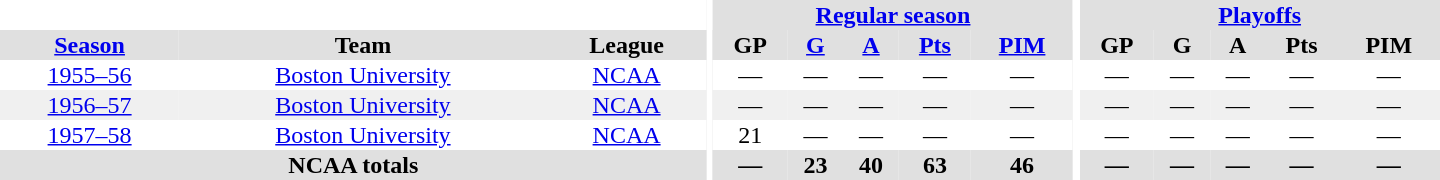<table border="0" cellpadding="1" cellspacing="0" style="text-align:center; width:60em">
<tr bgcolor="#e0e0e0">
<th colspan="3" bgcolor="#ffffff"></th>
<th rowspan="99" bgcolor="#ffffff"></th>
<th colspan="5"><a href='#'>Regular season</a></th>
<th rowspan="99" bgcolor="#ffffff"></th>
<th colspan="5"><a href='#'>Playoffs</a></th>
</tr>
<tr bgcolor="#e0e0e0">
<th><a href='#'>Season</a></th>
<th>Team</th>
<th>League</th>
<th>GP</th>
<th><a href='#'>G</a></th>
<th><a href='#'>A</a></th>
<th><a href='#'>Pts</a></th>
<th><a href='#'>PIM</a></th>
<th>GP</th>
<th>G</th>
<th>A</th>
<th>Pts</th>
<th>PIM</th>
</tr>
<tr>
<td><a href='#'>1955–56</a></td>
<td><a href='#'>Boston University</a></td>
<td><a href='#'>NCAA</a></td>
<td>—</td>
<td>—</td>
<td>—</td>
<td>—</td>
<td>—</td>
<td>—</td>
<td>—</td>
<td>—</td>
<td>—</td>
<td>—</td>
</tr>
<tr bgcolor="f0f0f0">
<td><a href='#'>1956–57</a></td>
<td><a href='#'>Boston University</a></td>
<td><a href='#'>NCAA</a></td>
<td>—</td>
<td>—</td>
<td>—</td>
<td>—</td>
<td>—</td>
<td>—</td>
<td>—</td>
<td>—</td>
<td>—</td>
<td>—</td>
</tr>
<tr>
<td><a href='#'>1957–58</a></td>
<td><a href='#'>Boston University</a></td>
<td><a href='#'>NCAA</a></td>
<td>21</td>
<td>—</td>
<td>—</td>
<td>—</td>
<td>—</td>
<td>—</td>
<td>—</td>
<td>—</td>
<td>—</td>
<td>—</td>
</tr>
<tr bgcolor="#e0e0e0">
<th colspan="3">NCAA totals</th>
<th>—</th>
<th>23</th>
<th>40</th>
<th>63</th>
<th>46</th>
<th>—</th>
<th>—</th>
<th>—</th>
<th>—</th>
<th>—</th>
</tr>
</table>
